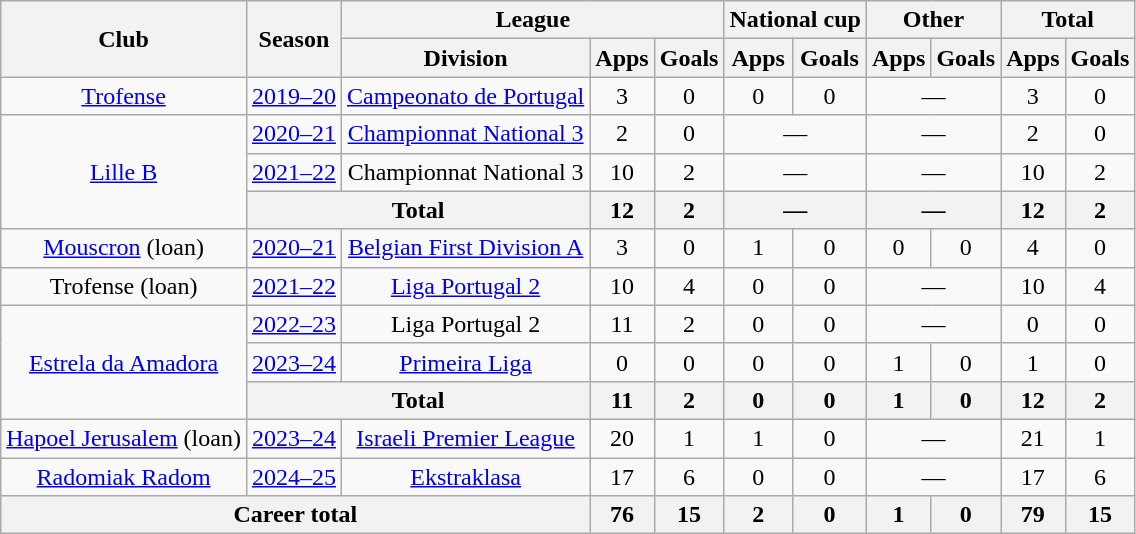<table class="wikitable" style="text-align: center">
<tr>
<th rowspan="2">Club</th>
<th rowspan="2">Season</th>
<th colspan="3">League</th>
<th colspan="2">National cup</th>
<th colspan="2">Other</th>
<th colspan="2">Total</th>
</tr>
<tr>
<th>Division</th>
<th>Apps</th>
<th>Goals</th>
<th>Apps</th>
<th>Goals</th>
<th>Apps</th>
<th>Goals</th>
<th>Apps</th>
<th>Goals</th>
</tr>
<tr>
<td><a href='#'>Trofense</a></td>
<td><a href='#'>2019–20</a></td>
<td><a href='#'>Campeonato de Portugal</a></td>
<td>3</td>
<td>0</td>
<td>0</td>
<td>0</td>
<td colspan="2">—</td>
<td>3</td>
<td>0</td>
</tr>
<tr>
<td rowspan="3"><a href='#'>Lille B</a></td>
<td><a href='#'>2020–21</a></td>
<td><a href='#'>Championnat National 3</a></td>
<td>2</td>
<td>0</td>
<td colspan="2">—</td>
<td colspan="2">—</td>
<td>2</td>
<td>0</td>
</tr>
<tr>
<td><a href='#'>2021–22</a></td>
<td>Championnat National 3</td>
<td>10</td>
<td>2</td>
<td colspan="2">—</td>
<td colspan="2">—</td>
<td>10</td>
<td>2</td>
</tr>
<tr>
<th colspan="2">Total</th>
<th>12</th>
<th>2</th>
<th colspan="2">—</th>
<th colspan="2">—</th>
<th>12</th>
<th>2</th>
</tr>
<tr>
<td><a href='#'>Mouscron</a> (loan)</td>
<td><a href='#'>2020–21</a></td>
<td><a href='#'>Belgian First Division A</a></td>
<td>3</td>
<td>0</td>
<td>1</td>
<td>0</td>
<td>0</td>
<td>0</td>
<td>4</td>
<td>0</td>
</tr>
<tr>
<td>Trofense (loan)</td>
<td><a href='#'>2021–22</a></td>
<td><a href='#'>Liga Portugal 2</a></td>
<td>10</td>
<td>4</td>
<td>0</td>
<td>0</td>
<td colspan="2">—</td>
<td>10</td>
<td>4</td>
</tr>
<tr>
<td rowspan="3"><a href='#'>Estrela da Amadora</a></td>
<td><a href='#'>2022–23</a></td>
<td>Liga Portugal 2</td>
<td>11</td>
<td>2</td>
<td>0</td>
<td>0</td>
<td colspan="2">—</td>
<td>0</td>
<td>0</td>
</tr>
<tr>
<td><a href='#'>2023–24</a></td>
<td><a href='#'>Primeira Liga</a></td>
<td>0</td>
<td>0</td>
<td>0</td>
<td>0</td>
<td>1</td>
<td>0</td>
<td>1</td>
<td>0</td>
</tr>
<tr>
<th colspan="2">Total</th>
<th>11</th>
<th>2</th>
<th>0</th>
<th>0</th>
<th>1</th>
<th>0</th>
<th>12</th>
<th>2</th>
</tr>
<tr>
<td><a href='#'>Hapoel Jerusalem</a> (loan)</td>
<td><a href='#'>2023–24</a></td>
<td><a href='#'>Israeli Premier League</a></td>
<td>20</td>
<td>1</td>
<td>1</td>
<td>0</td>
<td colspan="2">—</td>
<td>21</td>
<td>1</td>
</tr>
<tr>
<td><a href='#'>Radomiak Radom</a></td>
<td><a href='#'>2024–25</a></td>
<td><a href='#'>Ekstraklasa</a></td>
<td>17</td>
<td>6</td>
<td>0</td>
<td>0</td>
<td colspan="2">—</td>
<td>17</td>
<td>6</td>
</tr>
<tr>
<th colspan="3"><strong>Career total</strong></th>
<th>76</th>
<th>15</th>
<th>2</th>
<th>0</th>
<th>1</th>
<th>0</th>
<th>79</th>
<th>15</th>
</tr>
</table>
